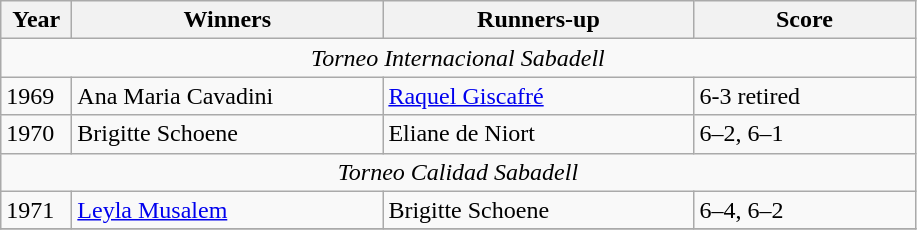<table class="wikitable">
<tr>
<th style="width:40px">Year</th>
<th style="width:200px">Winners</th>
<th style="width:200px">Runners-up</th>
<th style="width:140px" class="unsortable">Score</th>
</tr>
<tr>
<td colspan=4 align=center><em>Torneo Internacional Sabadell</em></td>
</tr>
<tr>
<td>1969</td>
<td> Ana Maria Cavadini</td>
<td>  <a href='#'>Raquel Giscafré</a></td>
<td>6-3 retired</td>
</tr>
<tr>
<td>1970</td>
<td> Brigitte Schoene</td>
<td> Eliane de Niort</td>
<td>6–2, 6–1</td>
</tr>
<tr>
<td colspan=4 align=center><em>Torneo Calidad Sabadell</em></td>
</tr>
<tr>
<td>1971</td>
<td> <a href='#'>Leyla Musalem</a></td>
<td> Brigitte Schoene</td>
<td>6–4, 6–2</td>
</tr>
<tr>
</tr>
</table>
